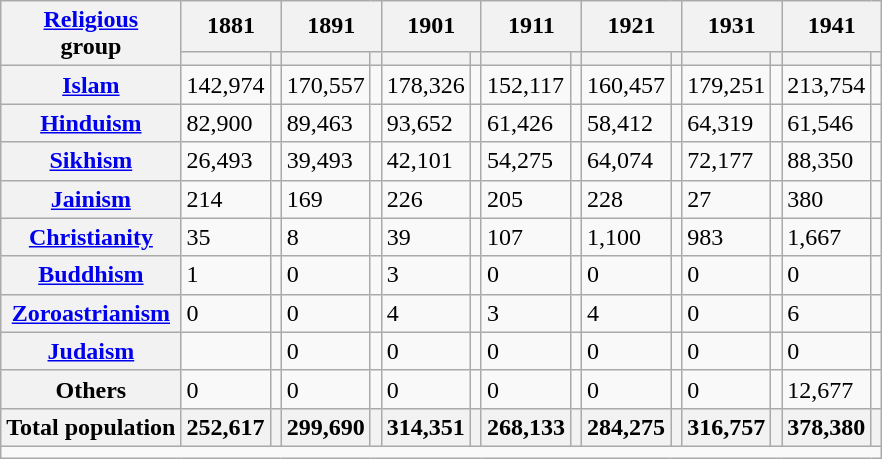<table class="wikitable sortable">
<tr>
<th rowspan="2"><a href='#'>Religious</a><br>group</th>
<th colspan="2">1881</th>
<th colspan="2">1891</th>
<th colspan="2">1901</th>
<th colspan="2">1911</th>
<th colspan="2">1921</th>
<th colspan="2">1931</th>
<th colspan="2">1941</th>
</tr>
<tr>
<th><a href='#'></a></th>
<th></th>
<th></th>
<th></th>
<th></th>
<th></th>
<th></th>
<th></th>
<th></th>
<th></th>
<th></th>
<th></th>
<th></th>
<th></th>
</tr>
<tr>
<th><a href='#'>Islam</a> </th>
<td>142,974</td>
<td></td>
<td>170,557</td>
<td></td>
<td>178,326</td>
<td></td>
<td>152,117</td>
<td></td>
<td>160,457</td>
<td></td>
<td>179,251</td>
<td></td>
<td>213,754</td>
<td></td>
</tr>
<tr>
<th><a href='#'>Hinduism</a> </th>
<td>82,900</td>
<td></td>
<td>89,463</td>
<td></td>
<td>93,652</td>
<td></td>
<td>61,426</td>
<td></td>
<td>58,412</td>
<td></td>
<td>64,319</td>
<td></td>
<td>61,546</td>
<td></td>
</tr>
<tr>
<th><a href='#'>Sikhism</a> </th>
<td>26,493</td>
<td></td>
<td>39,493</td>
<td></td>
<td>42,101</td>
<td></td>
<td>54,275</td>
<td></td>
<td>64,074</td>
<td></td>
<td>72,177</td>
<td></td>
<td>88,350</td>
<td></td>
</tr>
<tr>
<th><a href='#'>Jainism</a> </th>
<td>214</td>
<td></td>
<td>169</td>
<td></td>
<td>226</td>
<td></td>
<td>205</td>
<td></td>
<td>228</td>
<td></td>
<td>27</td>
<td></td>
<td>380</td>
<td></td>
</tr>
<tr>
<th><a href='#'>Christianity</a> </th>
<td>35</td>
<td></td>
<td>8</td>
<td></td>
<td>39</td>
<td></td>
<td>107</td>
<td></td>
<td>1,100</td>
<td></td>
<td>983</td>
<td></td>
<td>1,667</td>
<td></td>
</tr>
<tr>
<th><a href='#'>Buddhism</a> </th>
<td>1</td>
<td></td>
<td>0</td>
<td></td>
<td>3</td>
<td></td>
<td>0</td>
<td></td>
<td>0</td>
<td></td>
<td>0</td>
<td></td>
<td>0</td>
<td></td>
</tr>
<tr>
<th><a href='#'>Zoroastrianism</a> </th>
<td>0</td>
<td></td>
<td>0</td>
<td></td>
<td>4</td>
<td></td>
<td>3</td>
<td></td>
<td>4</td>
<td></td>
<td>0</td>
<td></td>
<td>6</td>
<td></td>
</tr>
<tr>
<th><a href='#'>Judaism</a> </th>
<td></td>
<td></td>
<td>0</td>
<td></td>
<td>0</td>
<td></td>
<td>0</td>
<td></td>
<td>0</td>
<td></td>
<td>0</td>
<td></td>
<td>0</td>
<td></td>
</tr>
<tr>
<th>Others</th>
<td>0</td>
<td></td>
<td>0</td>
<td></td>
<td>0</td>
<td></td>
<td>0</td>
<td></td>
<td>0</td>
<td></td>
<td>0</td>
<td></td>
<td>12,677</td>
<td></td>
</tr>
<tr>
<th>Total population</th>
<th>252,617</th>
<th></th>
<th>299,690</th>
<th></th>
<th>314,351</th>
<th></th>
<th>268,133</th>
<th></th>
<th>284,275</th>
<th></th>
<th>316,757</th>
<th></th>
<th>378,380</th>
<th></th>
</tr>
<tr class="sortbottom">
<td colspan="15"></td>
</tr>
</table>
